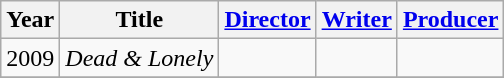<table class="wikitable">
<tr>
<th scope="col">Year</th>
<th scope="col">Title</th>
<th scope="col"><a href='#'>Director</a></th>
<th scope="col"><a href='#'>Writer</a></th>
<th scope="col"><a href='#'>Producer</a></th>
</tr>
<tr>
<td>2009</td>
<td scope="row"><em>Dead & Lonely</em></td>
<td></td>
<td></td>
<td></td>
</tr>
<tr>
</tr>
</table>
